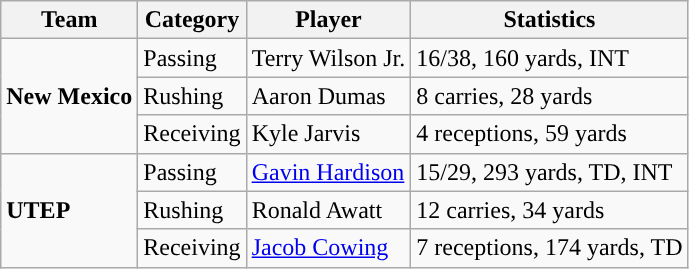<table class="wikitable" style="float: left;">
<tr>
<th>Team</th>
<th>Category</th>
<th>Player</th>
<th>Statistics</th>
</tr>
<tr>
<td rowspan=3><strong>New Mexico</strong></td>
<td>Passing</td>
<td>Terry Wilson Jr.</td>
<td>16/38, 160 yards, INT</td>
</tr>
<tr>
<td>Rushing</td>
<td>Aaron Dumas</td>
<td>8 carries, 28 yards</td>
</tr>
<tr>
<td>Receiving</td>
<td>Kyle Jarvis</td>
<td>4 receptions, 59 yards</td>
</tr>
<tr>
<td rowspan=3><strong>UTEP</strong></td>
<td>Passing</td>
<td><a href='#'>Gavin Hardison</a></td>
<td>15/29, 293 yards, TD, INT</td>
</tr>
<tr>
<td>Rushing</td>
<td>Ronald Awatt</td>
<td>12 carries, 34 yards</td>
</tr>
<tr>
<td>Receiving</td>
<td><a href='#'>Jacob Cowing</a></td>
<td>7 receptions, 174 yards, TD</td>
</tr>
</table>
